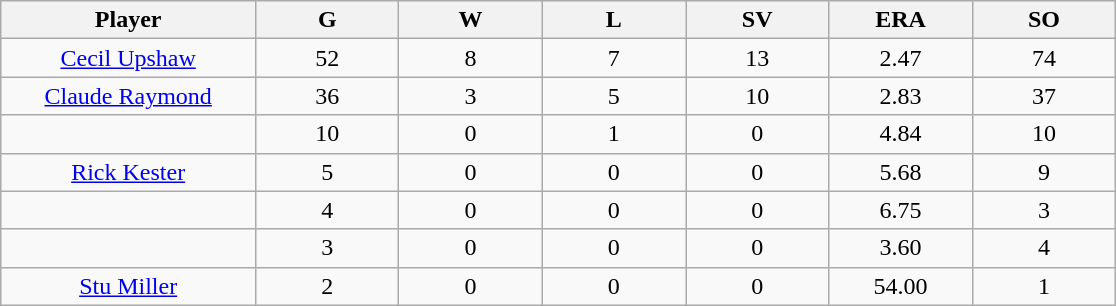<table class="wikitable sortable">
<tr>
<th bgcolor="#DDDDFF" width="16%">Player</th>
<th bgcolor="#DDDDFF" width="9%">G</th>
<th bgcolor="#DDDDFF" width="9%">W</th>
<th bgcolor="#DDDDFF" width="9%">L</th>
<th bgcolor="#DDDDFF" width="9%">SV</th>
<th bgcolor="#DDDDFF" width="9%">ERA</th>
<th bgcolor="#DDDDFF" width="9%">SO</th>
</tr>
<tr align="center">
<td><a href='#'>Cecil Upshaw</a></td>
<td>52</td>
<td>8</td>
<td>7</td>
<td>13</td>
<td>2.47</td>
<td>74</td>
</tr>
<tr align=center>
<td><a href='#'>Claude Raymond</a></td>
<td>36</td>
<td>3</td>
<td>5</td>
<td>10</td>
<td>2.83</td>
<td>37</td>
</tr>
<tr align=center>
<td></td>
<td>10</td>
<td>0</td>
<td>1</td>
<td>0</td>
<td>4.84</td>
<td>10</td>
</tr>
<tr align="center">
<td><a href='#'>Rick Kester</a></td>
<td>5</td>
<td>0</td>
<td>0</td>
<td>0</td>
<td>5.68</td>
<td>9</td>
</tr>
<tr align=center>
<td></td>
<td>4</td>
<td>0</td>
<td>0</td>
<td>0</td>
<td>6.75</td>
<td>3</td>
</tr>
<tr align="center">
<td></td>
<td>3</td>
<td>0</td>
<td>0</td>
<td>0</td>
<td>3.60</td>
<td>4</td>
</tr>
<tr align="center">
<td><a href='#'>Stu Miller</a></td>
<td>2</td>
<td>0</td>
<td>0</td>
<td>0</td>
<td>54.00</td>
<td>1</td>
</tr>
</table>
